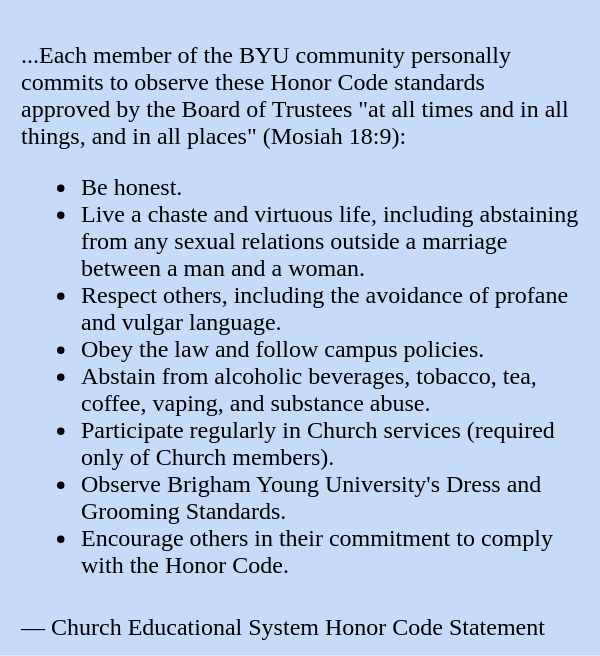<table class="toccolours" style="float: right; margin-left: 1em; margin-right: 2em; padding: 4px 8px; background:#c6dbf7; color:black; width:30em; max-width: 400px;" cellspacing="5">
<tr>
<td style="text-align: left;"><br>...Each member of the BYU community personally commits to observe these Honor Code standards approved by the Board of Trustees "at all times and in all things, and in all places" (Mosiah 18:9):<ul><li>Be honest.</li><li>Live a chaste and virtuous life, including abstaining from any sexual relations outside a marriage between a man and a woman.</li><li>Respect others, including the avoidance of profane and vulgar language.</li><li>Obey the law and follow campus policies.</li><li>Abstain from alcoholic beverages, tobacco, tea, coffee, vaping, and substance abuse.</li><li>Participate regularly in Church services (required only of Church members).</li><li>Observe Brigham Young University's Dress and Grooming Standards.</li><li>Encourage others in their commitment to comply with the Honor Code.</li></ul></td>
</tr>
<tr>
<td style="text-align: left;">— Church Educational System Honor Code Statement</td>
</tr>
</table>
